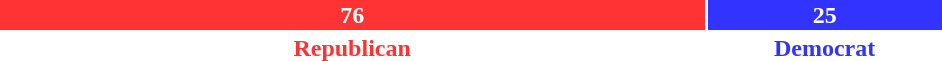<table style="width:50%">
<tr>
<td scope="row" colspan="3" style="text-align:center"></td>
</tr>
<tr>
<td scope="row" style="background:#F33; width:75%; text-align:center; color:white"><strong>76</strong></td>
<td style="background:#33F; width:25%; text-align:center; color:white"><strong>25</strong></td>
</tr>
<tr>
<td scope="row" style="text-align:center; color:#F33"><strong>Republican</strong></td>
<td style="text-align:center; color:#33F"><strong>Democrat</strong></td>
</tr>
</table>
